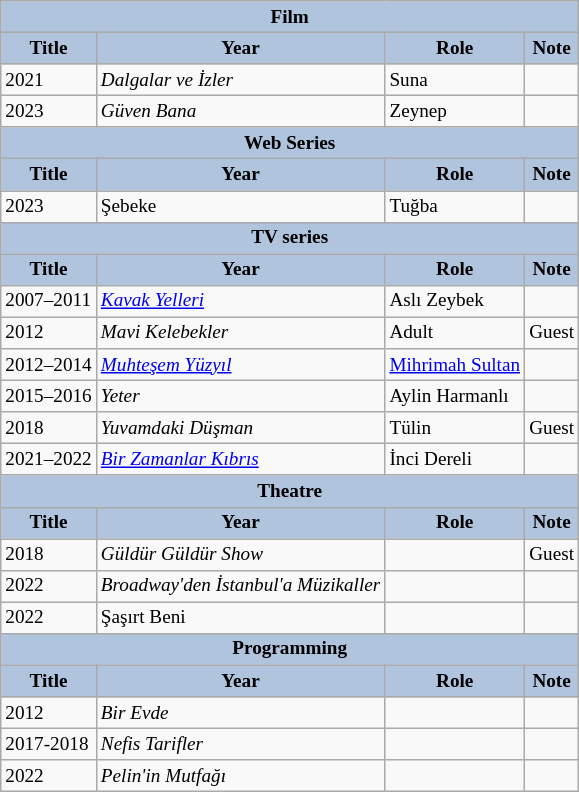<table class="wikitable"  style="font-size: 80%;">
<tr>
<th colspan="4" style="background:LightSteelBlue">Film</th>
</tr>
<tr>
<th style="background:LightSteelBlue">Title</th>
<th style="background:LightSteelBlue">Year</th>
<th style="background:LightSteelBlue">Role</th>
<th style="background:LightSteelBlue">Note</th>
</tr>
<tr>
<td>2021</td>
<td><em>Dalgalar ve İzler</em></td>
<td>Suna</td>
<td></td>
</tr>
<tr>
<td>2023</td>
<td><em>Güven Bana</em></td>
<td>Zeynep</td>
<td></td>
</tr>
<tr>
<th colspan="4" style="background:LightSteelBlue">Web Series</th>
</tr>
<tr>
<th style="background:LightSteelBlue">Title</th>
<th style="background:LightSteelBlue">Year</th>
<th style="background:LightSteelBlue">Role</th>
<th style="background:LightSteelBlue">Note</th>
</tr>
<tr>
<td>2023</td>
<td>Şebeke</td>
<td>Tuğba</td>
<td></td>
</tr>
<tr>
<th colspan="4" style="background:LightSteelBlue">TV series</th>
</tr>
<tr>
<th style="background:LightSteelBlue">Title</th>
<th style="background:LightSteelBlue">Year</th>
<th style="background:LightSteelBlue">Role</th>
<th style="background:LightSteelBlue">Note</th>
</tr>
<tr>
<td>2007–2011</td>
<td><em><a href='#'>Kavak Yelleri</a></em></td>
<td>Aslı Zeybek</td>
<td></td>
</tr>
<tr>
<td>2012</td>
<td><em>Mavi Kelebekler</em></td>
<td>Adult</td>
<td>Guest</td>
</tr>
<tr>
<td>2012–2014</td>
<td><em><a href='#'>Muhteşem Yüzyıl</a></em></td>
<td><a href='#'>Mihrimah Sultan</a></td>
<td></td>
</tr>
<tr>
<td>2015–2016</td>
<td><em>Yeter</em></td>
<td>Aylin Harmanlı</td>
<td></td>
</tr>
<tr>
<td>2018</td>
<td><em>Yuvamdaki Düşman</em></td>
<td>Tülin</td>
<td>Guest</td>
</tr>
<tr>
<td>2021–2022</td>
<td><em><a href='#'>Bir Zamanlar Kıbrıs</a></em></td>
<td>İnci Dereli</td>
<td></td>
</tr>
<tr>
<th colspan="4" style="background:LightSteelBlue">Theatre</th>
</tr>
<tr>
<th style="background:LightSteelBlue">Title</th>
<th style="background:LightSteelBlue">Year</th>
<th style="background:LightSteelBlue">Role</th>
<th style="background:LightSteelBlue">Note</th>
</tr>
<tr>
<td>2018</td>
<td><em>Güldür Güldür Show</em></td>
<td></td>
<td>Guest</td>
</tr>
<tr>
<td>2022</td>
<td><em>Broadway'den İstanbul'a Müzikaller</em></td>
<td></td>
<td></td>
</tr>
<tr>
<td>2022</td>
<td>Şaşırt Beni</td>
<td></td>
<td></td>
</tr>
<tr>
<th colspan="4" style="background:LightSteelBlue">Programming</th>
</tr>
<tr>
<th style="background:LightSteelBlue">Title</th>
<th style="background:LightSteelBlue">Year</th>
<th style="background:LightSteelBlue">Role</th>
<th style="background:LightSteelBlue">Note</th>
</tr>
<tr>
<td>2012</td>
<td><em>Bir Evde</em></td>
<td></td>
<td></td>
</tr>
<tr>
<td>2017-2018</td>
<td><em>Nefis Tarifler</em></td>
<td></td>
<td></td>
</tr>
<tr>
<td>2022</td>
<td><em>Pelin'in Mutfağı</em></td>
<td></td>
<td></td>
</tr>
</table>
